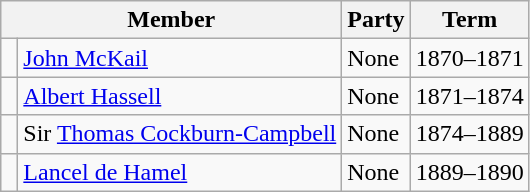<table class="wikitable">
<tr>
<th colspan="2">Member</th>
<th>Party</th>
<th>Term</th>
</tr>
<tr>
<td> </td>
<td><a href='#'>John McKail</a></td>
<td>None</td>
<td>1870–1871</td>
</tr>
<tr>
<td> </td>
<td><a href='#'>Albert Hassell</a></td>
<td>None</td>
<td>1871–1874</td>
</tr>
<tr>
<td> </td>
<td>Sir <a href='#'>Thomas Cockburn-Campbell</a></td>
<td>None</td>
<td>1874–1889</td>
</tr>
<tr>
<td> </td>
<td><a href='#'>Lancel de Hamel</a></td>
<td>None</td>
<td>1889–1890</td>
</tr>
</table>
